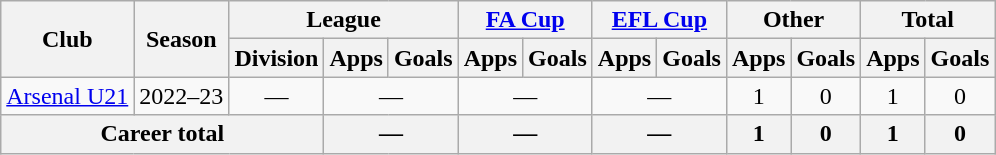<table class="wikitable" style="text-align: center;">
<tr>
<th rowspan="2">Club</th>
<th rowspan="2">Season</th>
<th colspan="3">League</th>
<th colspan="2"><a href='#'>FA Cup</a></th>
<th colspan="2"><a href='#'>EFL Cup</a></th>
<th colspan="2">Other</th>
<th colspan="2">Total</th>
</tr>
<tr>
<th>Division</th>
<th>Apps</th>
<th>Goals</th>
<th>Apps</th>
<th>Goals</th>
<th>Apps</th>
<th>Goals</th>
<th>Apps</th>
<th>Goals</th>
<th>Apps</th>
<th>Goals</th>
</tr>
<tr>
<td><a href='#'>Arsenal U21</a></td>
<td>2022–23</td>
<td>—</td>
<td colspan="2">—</td>
<td colspan="2">—</td>
<td colspan="2">—</td>
<td>1</td>
<td>0</td>
<td>1</td>
<td>0</td>
</tr>
<tr>
<th colspan="3">Career total</th>
<th colspan="2">—</th>
<th colspan="2">—</th>
<th colspan="2">—</th>
<th>1</th>
<th>0</th>
<th>1</th>
<th>0</th>
</tr>
</table>
